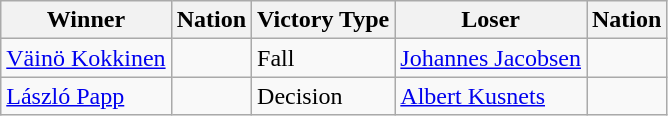<table class="wikitable sortable" style="text-align:left;">
<tr>
<th>Winner</th>
<th>Nation</th>
<th>Victory Type</th>
<th>Loser</th>
<th>Nation</th>
</tr>
<tr>
<td><a href='#'>Väinö Kokkinen</a></td>
<td></td>
<td>Fall</td>
<td><a href='#'>Johannes Jacobsen</a></td>
<td></td>
</tr>
<tr>
<td><a href='#'>László Papp</a></td>
<td></td>
<td>Decision</td>
<td><a href='#'>Albert Kusnets</a></td>
<td></td>
</tr>
</table>
